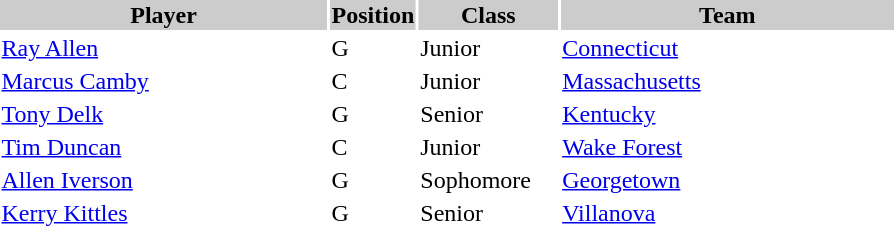<table style="width:600px" "border:'1' 'solid' 'gray'">
<tr>
<th style="background:#CCCCCC;width:40%">Player</th>
<th style="background:#CCCCCC;width:4%">Position</th>
<th style="background:#CCCCCC;width:16%">Class</th>
<th style="background:#CCCCCC;width:40%">Team</th>
</tr>
<tr>
<td><a href='#'>Ray Allen</a></td>
<td>G</td>
<td>Junior</td>
<td><a href='#'>Connecticut</a></td>
</tr>
<tr>
<td><a href='#'>Marcus Camby</a></td>
<td>C</td>
<td>Junior</td>
<td><a href='#'>Massachusetts</a></td>
</tr>
<tr>
<td><a href='#'>Tony Delk</a></td>
<td>G</td>
<td>Senior</td>
<td><a href='#'>Kentucky</a></td>
</tr>
<tr>
<td><a href='#'>Tim Duncan</a></td>
<td>C</td>
<td>Junior</td>
<td><a href='#'>Wake Forest</a></td>
</tr>
<tr>
<td><a href='#'>Allen Iverson</a></td>
<td>G</td>
<td>Sophomore</td>
<td><a href='#'>Georgetown</a></td>
</tr>
<tr>
<td><a href='#'>Kerry Kittles</a></td>
<td>G</td>
<td>Senior</td>
<td><a href='#'>Villanova</a></td>
</tr>
</table>
